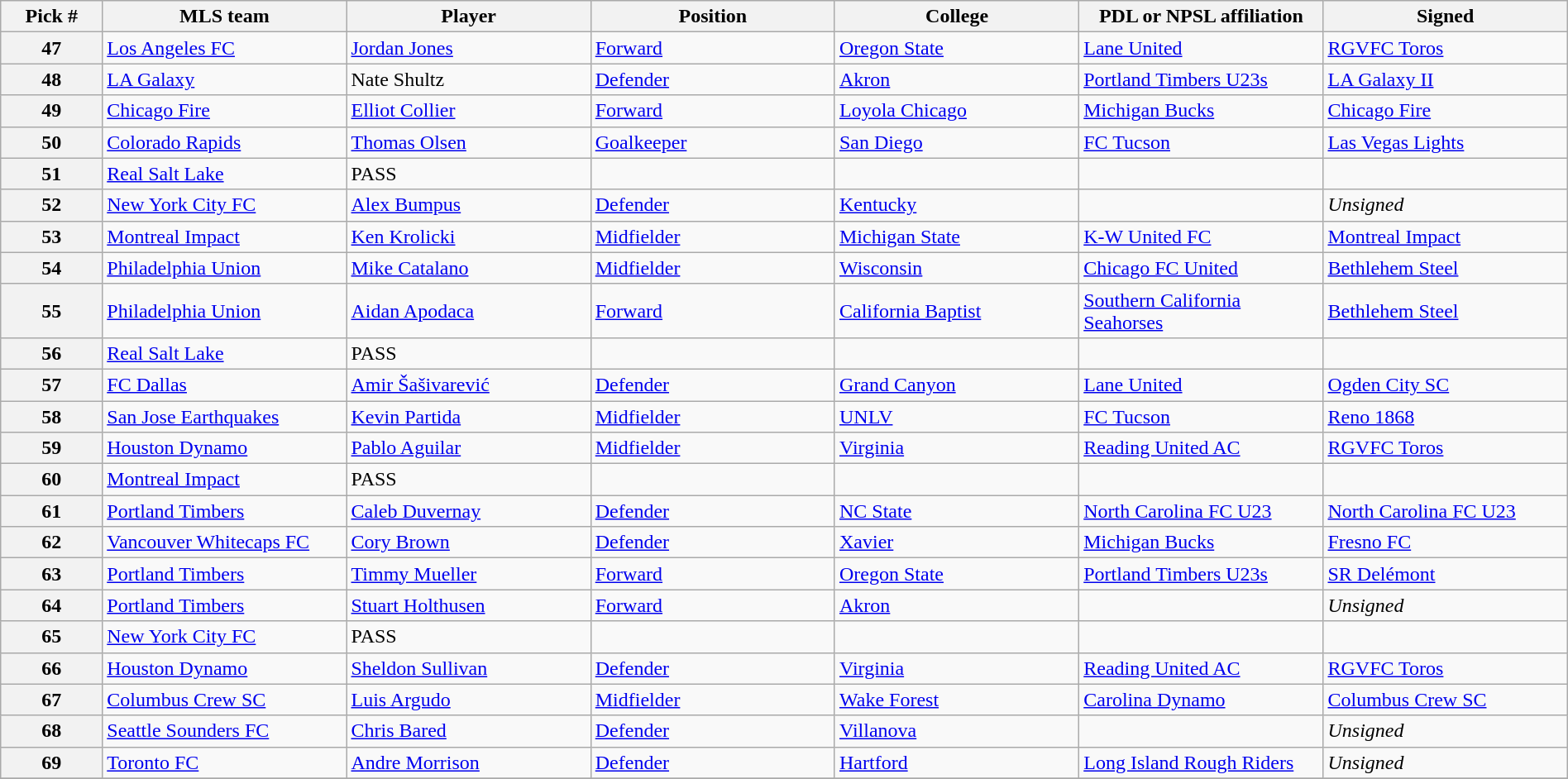<table class="wikitable sortable" style="width:100%">
<tr>
<th width=5%>Pick #</th>
<th width=12%>MLS team</th>
<th width=12%>Player</th>
<th width=12%>Position</th>
<th width=12%>College</th>
<th width=12%>PDL or NPSL affiliation</th>
<th width=12%>Signed</th>
</tr>
<tr>
<th>47</th>
<td><a href='#'>Los Angeles FC</a></td>
<td> <a href='#'>Jordan Jones</a></td>
<td><a href='#'>Forward</a></td>
<td><a href='#'>Oregon State</a></td>
<td><a href='#'>Lane United</a></td>
<td> <a href='#'>RGVFC Toros</a></td>
</tr>
<tr>
<th>48</th>
<td><a href='#'>LA Galaxy</a></td>
<td> Nate Shultz</td>
<td><a href='#'>Defender</a></td>
<td><a href='#'>Akron</a></td>
<td><a href='#'>Portland Timbers U23s</a></td>
<td> <a href='#'>LA Galaxy II</a></td>
</tr>
<tr>
<th>49</th>
<td><a href='#'>Chicago Fire</a> </td>
<td> <a href='#'>Elliot Collier</a></td>
<td><a href='#'>Forward</a></td>
<td><a href='#'>Loyola Chicago</a></td>
<td><a href='#'>Michigan Bucks</a></td>
<td> <a href='#'>Chicago Fire</a></td>
</tr>
<tr>
<th>50</th>
<td><a href='#'>Colorado Rapids</a></td>
<td> <a href='#'>Thomas Olsen</a></td>
<td><a href='#'>Goalkeeper</a></td>
<td><a href='#'>San Diego</a></td>
<td><a href='#'>FC Tucson</a></td>
<td> <a href='#'>Las Vegas Lights</a></td>
</tr>
<tr>
<th>51</th>
<td><a href='#'>Real Salt Lake</a> </td>
<td>PASS</td>
<td></td>
<td></td>
<td></td>
<td></td>
</tr>
<tr>
<th>52</th>
<td><a href='#'>New York City FC</a> </td>
<td> <a href='#'>Alex Bumpus</a></td>
<td><a href='#'>Defender</a></td>
<td><a href='#'>Kentucky</a></td>
<td></td>
<td><em>Unsigned</em></td>
</tr>
<tr>
<th>53</th>
<td><a href='#'>Montreal Impact</a></td>
<td>  <a href='#'>Ken Krolicki</a></td>
<td><a href='#'>Midfielder</a></td>
<td><a href='#'>Michigan State</a></td>
<td><a href='#'>K-W United FC</a></td>
<td> <a href='#'>Montreal Impact</a></td>
</tr>
<tr>
<th>54</th>
<td><a href='#'>Philadelphia Union</a></td>
<td> <a href='#'>Mike Catalano</a></td>
<td><a href='#'>Midfielder</a></td>
<td><a href='#'>Wisconsin</a></td>
<td><a href='#'>Chicago FC United</a></td>
<td> <a href='#'>Bethlehem Steel</a></td>
</tr>
<tr>
<th>55</th>
<td><a href='#'>Philadelphia Union</a> </td>
<td> <a href='#'>Aidan Apodaca</a></td>
<td><a href='#'>Forward</a></td>
<td><a href='#'>California Baptist</a></td>
<td><a href='#'>Southern California Seahorses</a></td>
<td> <a href='#'>Bethlehem Steel</a></td>
</tr>
<tr>
<th>56</th>
<td><a href='#'>Real Salt Lake</a></td>
<td>PASS</td>
<td></td>
<td></td>
<td></td>
<td></td>
</tr>
<tr>
<th>57</th>
<td><a href='#'>FC Dallas</a></td>
<td> <a href='#'>Amir Šašivarević</a></td>
<td><a href='#'>Defender</a></td>
<td><a href='#'>Grand Canyon</a></td>
<td><a href='#'>Lane United</a></td>
<td> <a href='#'>Ogden City SC</a></td>
</tr>
<tr>
<th>58</th>
<td><a href='#'>San Jose Earthquakes</a></td>
<td> <a href='#'>Kevin Partida</a></td>
<td><a href='#'>Midfielder</a></td>
<td><a href='#'>UNLV</a></td>
<td><a href='#'>FC Tucson</a></td>
<td> <a href='#'>Reno 1868</a></td>
</tr>
<tr>
<th>59</th>
<td><a href='#'>Houston Dynamo</a> </td>
<td> <a href='#'>Pablo Aguilar</a></td>
<td><a href='#'>Midfielder</a></td>
<td><a href='#'>Virginia</a></td>
<td><a href='#'>Reading United AC</a></td>
<td> <a href='#'>RGVFC Toros</a></td>
</tr>
<tr>
<th>60</th>
<td><a href='#'>Montreal Impact</a> </td>
<td>PASS</td>
<td></td>
<td></td>
<td></td>
<td></td>
</tr>
<tr>
<th>61</th>
<td><a href='#'>Portland Timbers</a> </td>
<td> <a href='#'>Caleb Duvernay</a></td>
<td><a href='#'>Defender</a></td>
<td><a href='#'>NC State</a></td>
<td><a href='#'>North Carolina FC U23</a></td>
<td> <a href='#'>North Carolina FC U23</a></td>
</tr>
<tr>
<th>62</th>
<td><a href='#'>Vancouver Whitecaps FC</a> </td>
<td> <a href='#'>Cory Brown</a></td>
<td><a href='#'>Defender</a></td>
<td><a href='#'>Xavier</a></td>
<td><a href='#'>Michigan Bucks</a></td>
<td> <a href='#'>Fresno FC</a></td>
</tr>
<tr>
<th>63</th>
<td><a href='#'>Portland Timbers</a> </td>
<td> <a href='#'>Timmy Mueller</a></td>
<td><a href='#'>Forward</a></td>
<td><a href='#'>Oregon State</a></td>
<td><a href='#'>Portland Timbers U23s</a></td>
<td> <a href='#'>SR Delémont</a></td>
</tr>
<tr>
<th>64</th>
<td><a href='#'>Portland Timbers</a></td>
<td> <a href='#'>Stuart Holthusen</a></td>
<td><a href='#'>Forward</a></td>
<td><a href='#'>Akron</a></td>
<td></td>
<td><em>Unsigned</em></td>
</tr>
<tr>
<th>65</th>
<td><a href='#'>New York City FC</a></td>
<td>PASS</td>
<td></td>
<td></td>
<td></td>
<td></td>
</tr>
<tr>
<th>66</th>
<td><a href='#'>Houston Dynamo</a></td>
<td> <a href='#'>Sheldon Sullivan</a></td>
<td><a href='#'>Defender</a></td>
<td><a href='#'>Virginia</a></td>
<td><a href='#'>Reading United AC</a></td>
<td> <a href='#'>RGVFC Toros</a></td>
</tr>
<tr>
<th>67</th>
<td><a href='#'>Columbus Crew SC</a></td>
<td> <a href='#'>Luis Argudo</a></td>
<td><a href='#'>Midfielder</a></td>
<td><a href='#'>Wake Forest</a></td>
<td><a href='#'>Carolina Dynamo</a></td>
<td> <a href='#'>Columbus Crew SC</a></td>
</tr>
<tr>
<th>68</th>
<td><a href='#'>Seattle Sounders FC</a></td>
<td> <a href='#'>Chris Bared</a></td>
<td><a href='#'>Defender</a></td>
<td><a href='#'>Villanova</a></td>
<td></td>
<td><em>Unsigned</em></td>
</tr>
<tr>
<th>69</th>
<td><a href='#'>Toronto FC</a></td>
<td> <a href='#'>Andre Morrison</a></td>
<td><a href='#'>Defender</a></td>
<td><a href='#'>Hartford</a></td>
<td><a href='#'>Long Island Rough Riders</a></td>
<td><em>Unsigned</em></td>
</tr>
<tr>
</tr>
</table>
